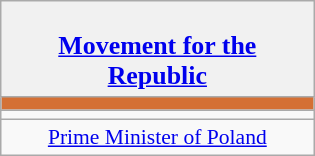<table class="wikitable" style="font-size:90%; text-align:center;">
<tr>
<td style="background:#f1f1f1;" colspan="30"><br><big><strong><a href='#'>Movement for the Republic</a></strong></big></td>
</tr>
<tr>
<th style="width:3em; font-size:135%; background:#D47034 ; width:200px;"><a href='#'></a></th>
</tr>
<tr>
<td style="text-align:center"></td>
</tr>
<tr>
<td><a href='#'>Prime Minister of Poland</a><br></td>
</tr>
</table>
